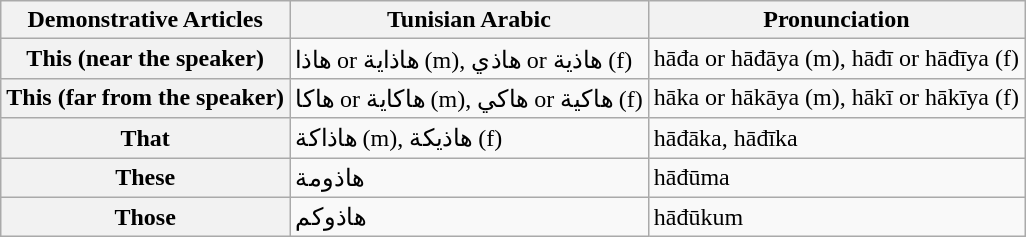<table class="wikitable">
<tr>
<th>Demonstrative Articles</th>
<th>Tunisian Arabic</th>
<th>Pronunciation</th>
</tr>
<tr>
<th>This (near the speaker)</th>
<td>هاذا or هاذاية (m), هاذي or هاذية (f)</td>
<td>hāđa or hāđāya (m), hāđī or hāđīya (f)</td>
</tr>
<tr>
<th>This (far from the speaker)</th>
<td>هاكا or هاكاية (m), هاكي or هاكية (f)</td>
<td>hāka or hākāya (m), hākī or hākīya (f)</td>
</tr>
<tr>
<th>That</th>
<td>هاذاكة (m), هاذيكة (f)</td>
<td>hāđāka, hāđīka</td>
</tr>
<tr>
<th>These</th>
<td>هاذومة</td>
<td>hāđūma</td>
</tr>
<tr>
<th>Those</th>
<td>هاذوكم</td>
<td>hāđūkum</td>
</tr>
</table>
